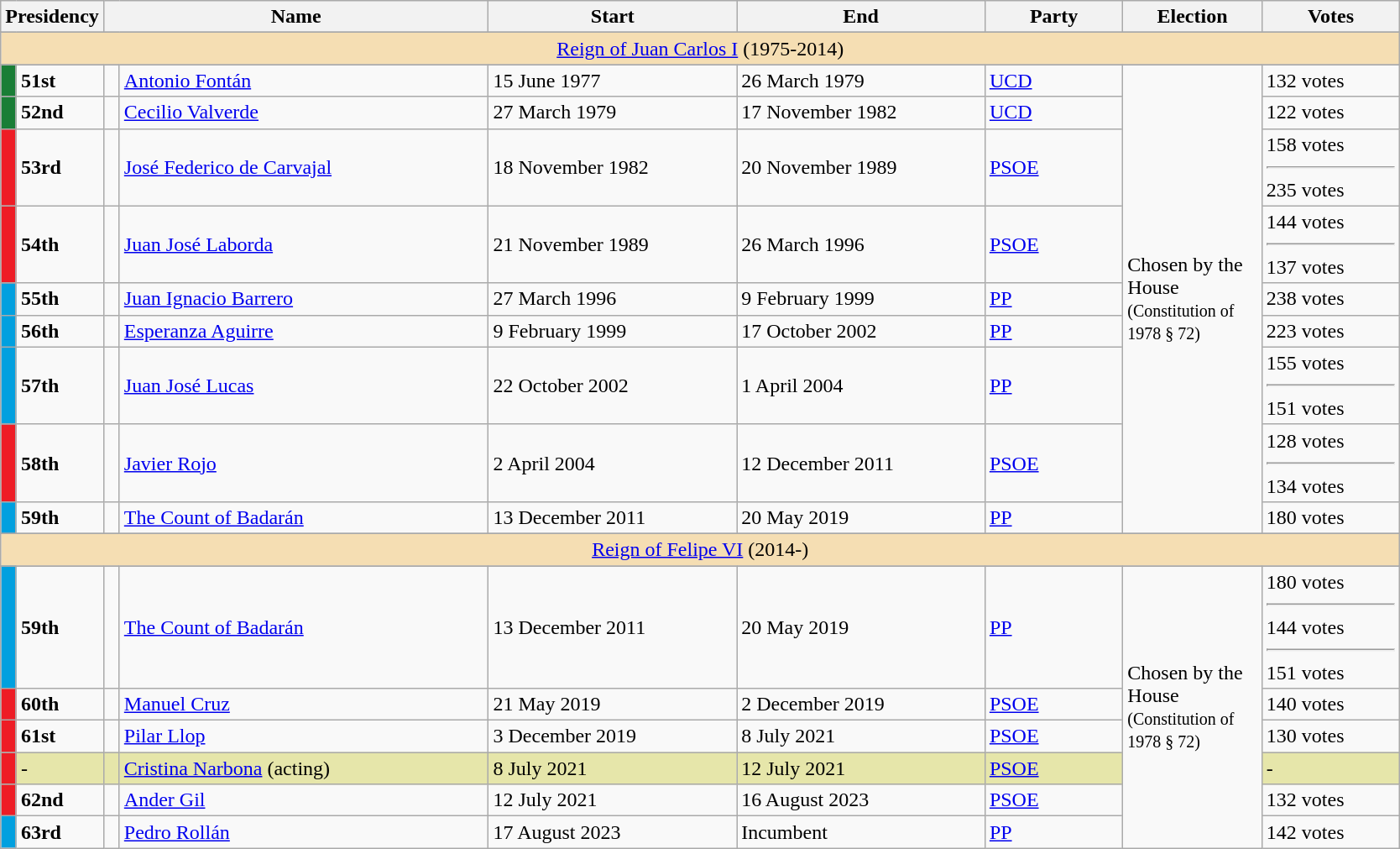<table class="wikitable" width=88%>
<tr>
<th colspan=2 width=5%>Presidency</th>
<th colspan=2 width=28%>Name</th>
<th width=18%>Start</th>
<th width=18%>End</th>
<th width=10%>Party</th>
<th width=10%>Election</th>
<th width=10%>Votes</th>
</tr>
<tr>
</tr>
<tr ->
<td align=center bgcolor=wheat colspan=9><a href='#'>Reign of Juan Carlos I</a> (1975-2014)</td>
</tr>
<tr ->
</tr>
<tr>
<td bgcolor=#197E36></td>
<td><strong>51st</strong></td>
<td></td>
<td><a href='#'>Antonio Fontán</a></td>
<td>15 June 1977</td>
<td>26 March 1979</td>
<td><a href='#'>UCD</a></td>
<td rowspan=9>Chosen by the House <small>(Constitution of 1978 § 72)</small></td>
<td>132 votes</td>
</tr>
<tr>
<td bgcolor=#197E36></td>
<td><strong>52nd</strong></td>
<td></td>
<td><a href='#'>Cecilio Valverde</a></td>
<td>27 March 1979</td>
<td>17 November 1982</td>
<td><a href='#'>UCD</a></td>
<td>122 votes</td>
</tr>
<tr>
<td bgcolor=#EE1C25></td>
<td><strong>53rd</strong></td>
<td></td>
<td><a href='#'>José Federico de Carvajal</a></td>
<td>18 November 1982</td>
<td>20 November 1989</td>
<td><a href='#'>PSOE</a></td>
<td>158 votes<hr>235 votes</td>
</tr>
<tr>
<td bgcolor=#EE1C25></td>
<td><strong>54th</strong></td>
<td></td>
<td><a href='#'>Juan José Laborda</a></td>
<td>21 November 1989</td>
<td>26 March 1996</td>
<td><a href='#'>PSOE</a></td>
<td>144 votes<hr>137 votes</td>
</tr>
<tr>
<td bgcolor=#00A0DF></td>
<td><strong>55th</strong></td>
<td></td>
<td><a href='#'>Juan Ignacio Barrero</a></td>
<td>27 March 1996</td>
<td>9 February 1999</td>
<td><a href='#'>PP</a></td>
<td>238 votes</td>
</tr>
<tr>
<td bgcolor=#00A0DF></td>
<td><strong>56th</strong></td>
<td></td>
<td><a href='#'>Esperanza Aguirre</a></td>
<td>9 February 1999</td>
<td>17 October 2002</td>
<td><a href='#'>PP</a></td>
<td>223 votes</td>
</tr>
<tr>
<td bgcolor=#00A0DF></td>
<td><strong>57th</strong></td>
<td></td>
<td><a href='#'>Juan José Lucas</a></td>
<td>22 October 2002</td>
<td>1 April 2004</td>
<td><a href='#'>PP</a></td>
<td>155 votes<hr>151 votes</td>
</tr>
<tr>
<td bgcolor=#EE1C25></td>
<td><strong>58th</strong></td>
<td></td>
<td><a href='#'>Javier Rojo</a></td>
<td>2 April 2004</td>
<td>12 December 2011</td>
<td><a href='#'>PSOE</a></td>
<td>128 votes<hr>134 votes</td>
</tr>
<tr>
<td bgcolor=#00A0DF></td>
<td><strong>59th</strong></td>
<td></td>
<td><a href='#'>The Count of Badarán</a></td>
<td>13 December 2011</td>
<td>20 May 2019</td>
<td><a href='#'>PP</a></td>
<td>180 votes</td>
</tr>
<tr>
</tr>
<tr ->
<td align=center bgcolor=wheat colspan=9><a href='#'>Reign of Felipe VI</a> (2014-)</td>
</tr>
<tr ->
</tr>
<tr>
<td bgcolor=#00A0DF></td>
<td><strong>59th</strong></td>
<td></td>
<td><a href='#'>The Count of Badarán</a></td>
<td>13 December 2011</td>
<td>20 May 2019</td>
<td><a href='#'>PP</a></td>
<td rowspan="6">Chosen by the House <small>(Constitution of 1978 § 72)</small></td>
<td>180 votes<hr>144 votes<hr>151 votes</td>
</tr>
<tr>
<td bgcolor=#EE1C25></td>
<td><strong>60th</strong></td>
<td></td>
<td><a href='#'>Manuel Cruz</a></td>
<td>21 May 2019</td>
<td>2 December 2019</td>
<td><a href='#'>PSOE</a></td>
<td>140 votes</td>
</tr>
<tr>
<td bgcolor=#EE1C25></td>
<td><strong>61st</strong></td>
<td></td>
<td><a href='#'>Pilar Llop</a></td>
<td>3 December 2019</td>
<td>8 July 2021</td>
<td><a href='#'>PSOE</a></td>
<td>130 votes</td>
</tr>
<tr bgcolor="#e6e6aa">
<td bgcolor=#EE1C25></td>
<td>-</td>
<td></td>
<td><a href='#'>Cristina Narbona</a> (acting)</td>
<td>8 July 2021</td>
<td>12 July 2021</td>
<td><a href='#'>PSOE</a></td>
<td>-</td>
</tr>
<tr>
<td bgcolor=#EE1C25></td>
<td><strong>62nd</strong></td>
<td></td>
<td><a href='#'>Ander Gil</a></td>
<td>12 July 2021</td>
<td>16 August 2023</td>
<td><a href='#'>PSOE</a></td>
<td>132 votes</td>
</tr>
<tr>
<td bgcolor=#00A0DF></td>
<td><strong>63rd</strong></td>
<td></td>
<td><a href='#'>Pedro Rollán</a></td>
<td>17 August 2023</td>
<td>Incumbent</td>
<td><a href='#'>PP</a></td>
<td>142 votes</td>
</tr>
</table>
